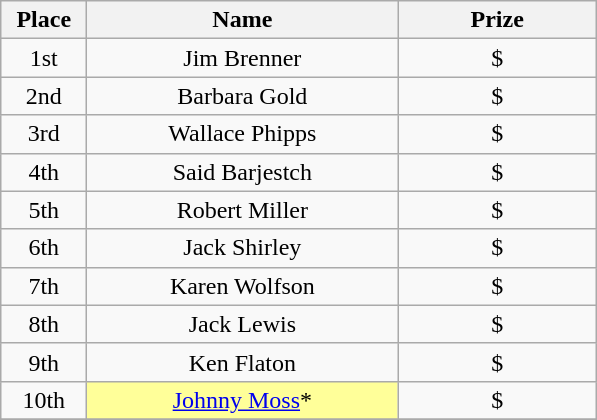<table class="wikitable">
<tr>
<th width="50">Place</th>
<th width="200">Name</th>
<th width="125">Prize</th>
</tr>
<tr>
<td align = "center">1st</td>
<td align = "center">Jim Brenner</td>
<td align = "center">$</td>
</tr>
<tr>
<td align = "center">2nd</td>
<td align = "center">Barbara Gold</td>
<td align = "center">$</td>
</tr>
<tr>
<td align = "center">3rd</td>
<td align = "center">Wallace Phipps</td>
<td align = "center">$</td>
</tr>
<tr>
<td align = "center">4th</td>
<td align = "center">Said Barjestch</td>
<td align = "center">$</td>
</tr>
<tr>
<td align = "center">5th</td>
<td align = "center">Robert Miller</td>
<td align = "center">$</td>
</tr>
<tr>
<td align = "center">6th</td>
<td align = "center">Jack Shirley</td>
<td align = "center">$</td>
</tr>
<tr>
<td align = "center">7th</td>
<td align = "center">Karen Wolfson</td>
<td align = "center">$</td>
</tr>
<tr>
<td align = "center">8th</td>
<td align = "center">Jack Lewis</td>
<td align = "center">$</td>
</tr>
<tr>
<td align = "center">9th</td>
<td align = "center">Ken Flaton</td>
<td align = "center">$</td>
</tr>
<tr>
<td align = "center">10th</td>
<td align = "center" bgcolor="#FFFF99"><a href='#'>Johnny Moss</a>*</td>
<td align = "center">$</td>
</tr>
<tr>
</tr>
</table>
